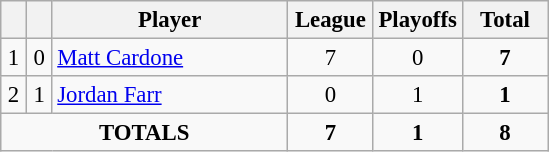<table class="wikitable sortable" style="font-size: 95%; text-align: center;">
<tr>
<th width=10></th>
<th width=10></th>
<th width=150>Player</th>
<th width=50>League</th>
<th width=50>Playoffs</th>
<th width=50>Total</th>
</tr>
<tr>
<td>1</td>
<td>0</td>
<td align=left> <a href='#'>Matt Cardone</a></td>
<td>7</td>
<td>0</td>
<td><strong>7</strong></td>
</tr>
<tr>
<td>2</td>
<td>1</td>
<td align=left> <a href='#'>Jordan Farr</a></td>
<td>0</td>
<td>1</td>
<td><strong>1</strong></td>
</tr>
<tr>
<td colspan="3"><strong>TOTALS</strong></td>
<td><strong>7</strong></td>
<td><strong>1</strong></td>
<td><strong>8</strong></td>
</tr>
</table>
